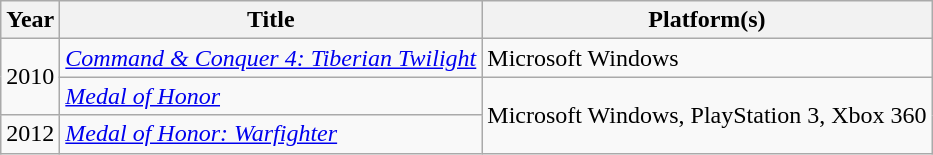<table class="wikitable sortable">
<tr>
<th>Year</th>
<th>Title</th>
<th>Platform(s)</th>
</tr>
<tr>
<td rowspan="2">2010</td>
<td><em><a href='#'>Command & Conquer 4: Tiberian Twilight</a></em></td>
<td>Microsoft Windows</td>
</tr>
<tr>
<td><em><a href='#'>Medal of Honor</a></em></td>
<td rowspan="2">Microsoft Windows, PlayStation 3, Xbox 360</td>
</tr>
<tr>
<td>2012</td>
<td><em><a href='#'>Medal of Honor: Warfighter</a></em></td>
</tr>
</table>
